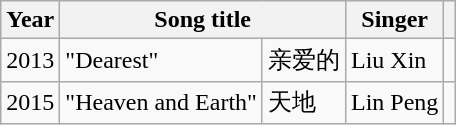<table class="wikitable sortable">
<tr>
<th>Year</th>
<th colspan=2>Song title</th>
<th>Singer</th>
<th class="unsortable"></th>
</tr>
<tr>
<td>2013</td>
<td>"Dearest"</td>
<td>亲爱的</td>
<td>Liu Xin</td>
<td></td>
</tr>
<tr>
<td>2015</td>
<td>"Heaven and Earth"</td>
<td>天地</td>
<td>Lin Peng</td>
<td></td>
</tr>
</table>
